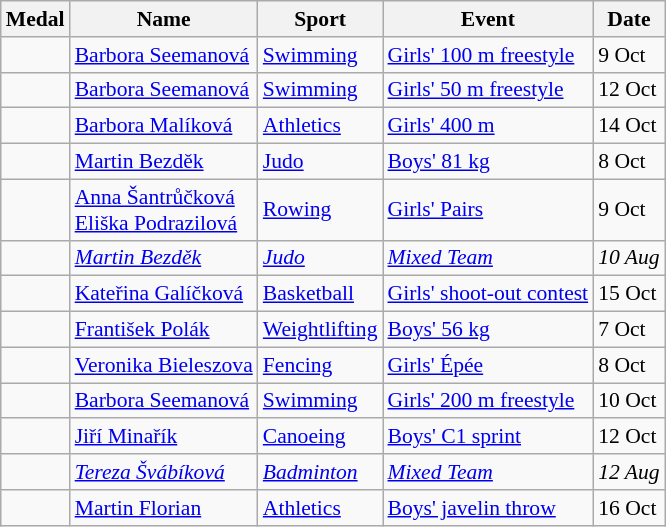<table class="wikitable sortable" style="font-size:90%">
<tr>
<th>Medal</th>
<th>Name</th>
<th>Sport</th>
<th>Event</th>
<th>Date</th>
</tr>
<tr>
<td></td>
<td><a href='#'>Barbora Seemanová</a></td>
<td><a href='#'>Swimming</a></td>
<td><a href='#'>Girls' 100 m freestyle</a></td>
<td>9 Oct</td>
</tr>
<tr>
<td></td>
<td><a href='#'>Barbora Seemanová</a></td>
<td><a href='#'>Swimming</a></td>
<td><a href='#'>Girls' 50 m freestyle</a></td>
<td>12 Oct</td>
</tr>
<tr>
<td></td>
<td><a href='#'>Barbora Malíková</a></td>
<td><a href='#'>Athletics</a></td>
<td><a href='#'>Girls' 400 m</a></td>
<td>14 Oct</td>
</tr>
<tr>
<td></td>
<td><a href='#'>Martin Bezděk</a></td>
<td><a href='#'>Judo</a></td>
<td><a href='#'>Boys' 81 kg</a></td>
<td>8 Oct</td>
</tr>
<tr>
<td></td>
<td><a href='#'>Anna Šantrůčková</a><br><a href='#'>Eliška Podrazilová</a></td>
<td><a href='#'>Rowing</a></td>
<td><a href='#'>Girls' Pairs</a></td>
<td>9 Oct</td>
</tr>
<tr>
<td><em></em></td>
<td><em><a href='#'>Martin Bezděk</a></em></td>
<td><em><a href='#'>Judo</a></em></td>
<td><em><a href='#'>Mixed Team</a></em></td>
<td><em>10 Aug</em></td>
</tr>
<tr>
<td></td>
<td><a href='#'>Kateřina Galíčková</a></td>
<td><a href='#'>Basketball</a></td>
<td><a href='#'>Girls' shoot-out contest</a></td>
<td>15 Oct</td>
</tr>
<tr>
<td></td>
<td><a href='#'>František Polák</a></td>
<td><a href='#'>Weightlifting</a></td>
<td><a href='#'>Boys' 56 kg</a></td>
<td>7 Oct</td>
</tr>
<tr>
<td></td>
<td><a href='#'>Veronika Bieleszova</a></td>
<td><a href='#'>Fencing</a></td>
<td><a href='#'>Girls' Épée</a></td>
<td>8 Oct</td>
</tr>
<tr>
<td></td>
<td><a href='#'>Barbora Seemanová</a></td>
<td><a href='#'>Swimming</a></td>
<td><a href='#'>Girls' 200 m freestyle</a></td>
<td>10 Oct</td>
</tr>
<tr>
<td></td>
<td><a href='#'>Jiří Minařík</a></td>
<td><a href='#'>Canoeing</a></td>
<td><a href='#'>Boys' C1 sprint</a></td>
<td>12 Oct</td>
</tr>
<tr>
<td><em></em></td>
<td><em><a href='#'>Tereza Švábíková</a></em></td>
<td><em><a href='#'>Badminton</a></em></td>
<td><em><a href='#'>Mixed Team</a></em></td>
<td><em>12 Aug</em></td>
</tr>
<tr>
<td></td>
<td><a href='#'>Martin Florian</a></td>
<td><a href='#'>Athletics</a></td>
<td><a href='#'>Boys' javelin throw</a></td>
<td>16 Oct</td>
</tr>
</table>
